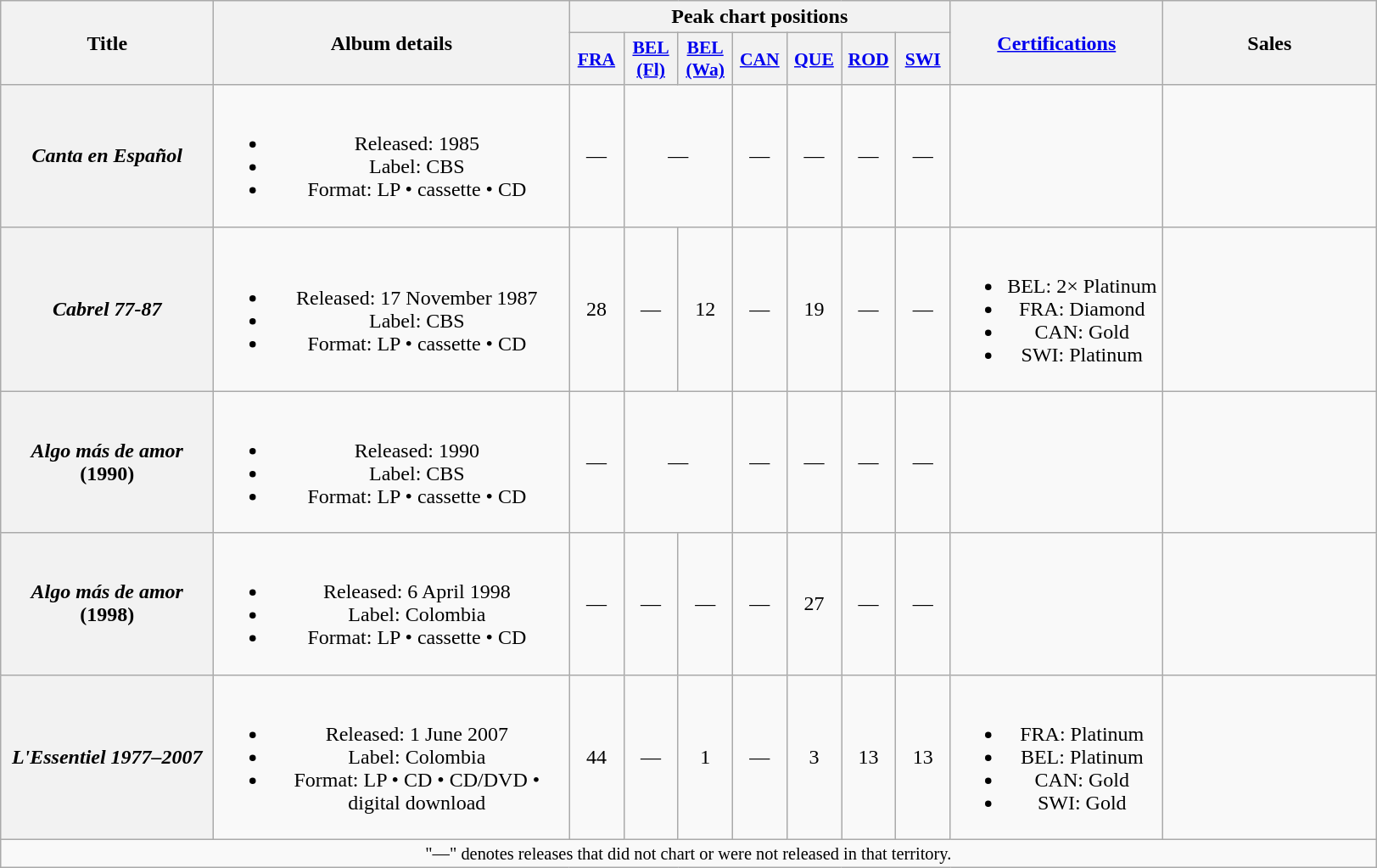<table class="wikitable plainrowheaders" style="text-align:center;">
<tr>
<th scope="col" rowspan="2" style="width:10em;">Title</th>
<th scope="col" rowspan="2" style="width:17em;">Album details</th>
<th scope="col" colspan="7">Peak chart positions</th>
<th scope="col" rowspan="2" style="width:10em;"><a href='#'>Certifications</a></th>
<th scope="col" rowspan="2" style="width:10em;">Sales</th>
</tr>
<tr>
<th scope="col" style="width:2.5em;font-size:90%;"><a href='#'>FRA</a></th>
<th scope="col" style="width:2.5em;font-size:90%;"><a href='#'>BEL<br>(Fl)</a></th>
<th scope="col" style="width:2.5em;font-size:90%;"><a href='#'>BEL<br>(Wa)</a></th>
<th scope="col" style="width:2.5em;font-size:90%;"><a href='#'>CAN</a></th>
<th scope="col" style="width:2.5em;font-size:90%;"><a href='#'>QUE</a></th>
<th scope="col" style="width:2.5em;font-size:90%;"><a href='#'>ROD</a></th>
<th scope="col" style="width:2.5em;font-size:90%;"><a href='#'>SWI</a></th>
</tr>
<tr>
<th scope="row"><em>Canta en Español</em></th>
<td><br><ul><li>Released: 1985</li><li>Label: CBS</li><li>Format: LP • cassette • CD</li></ul></td>
<td>—</td>
<td colspan="2">—</td>
<td>—</td>
<td>—</td>
<td>—</td>
<td>—</td>
<td></td>
<td></td>
</tr>
<tr>
<th scope="row"><em>Cabrel 77-87</em></th>
<td><br><ul><li>Released: 17 November 1987</li><li>Label: CBS</li><li>Format: LP • cassette • CD</li></ul></td>
<td>28</td>
<td>—</td>
<td>12</td>
<td>—</td>
<td>19</td>
<td>—</td>
<td>—</td>
<td><br><ul><li>BEL: 2× Platinum</li><li>FRA: Diamond</li><li>CAN: Gold</li><li>SWI: Platinum</li></ul></td>
<td></td>
</tr>
<tr>
<th scope="row"><em>Algo más de amor</em> (1990)</th>
<td><br><ul><li>Released: 1990</li><li>Label: CBS</li><li>Format: LP • cassette • CD</li></ul></td>
<td>—</td>
<td colspan="2">—</td>
<td>—</td>
<td>—</td>
<td>—</td>
<td>—</td>
<td></td>
<td></td>
</tr>
<tr>
<th scope="row"><em>Algo más de amor</em> (1998)</th>
<td><br><ul><li>Released: 6 April 1998</li><li>Label: Colombia</li><li>Format: LP • cassette • CD</li></ul></td>
<td>—</td>
<td>—</td>
<td>—</td>
<td>—</td>
<td>27</td>
<td>—</td>
<td>—</td>
<td></td>
<td></td>
</tr>
<tr>
<th scope="row"><em>L'Essentiel 1977–2007</em></th>
<td><br><ul><li>Released: 1 June 2007</li><li>Label: Colombia</li><li>Format: LP • CD • CD/DVD • digital download</li></ul></td>
<td>44</td>
<td>—</td>
<td>1</td>
<td>—</td>
<td>3</td>
<td>13</td>
<td>13</td>
<td><br><ul><li>FRA: Platinum</li><li>BEL: Platinum</li><li>CAN: Gold</li><li>SWI: Gold</li></ul></td>
<td></td>
</tr>
<tr>
<td colspan="11" style="text-align:center; font-size:85%;">"—" denotes releases that did not chart or were not released in that territory.</td>
</tr>
</table>
